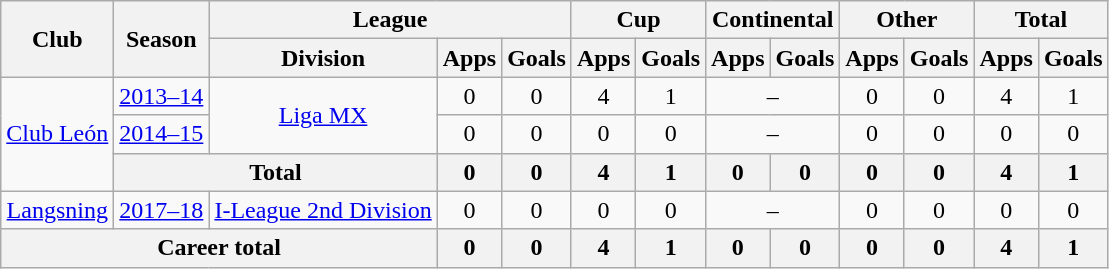<table class="wikitable" style="text-align: center">
<tr>
<th rowspan="2">Club</th>
<th rowspan="2">Season</th>
<th colspan="3">League</th>
<th colspan="2">Cup</th>
<th colspan="2">Continental</th>
<th colspan="2">Other</th>
<th colspan="2">Total</th>
</tr>
<tr>
<th>Division</th>
<th>Apps</th>
<th>Goals</th>
<th>Apps</th>
<th>Goals</th>
<th>Apps</th>
<th>Goals</th>
<th>Apps</th>
<th>Goals</th>
<th>Apps</th>
<th>Goals</th>
</tr>
<tr>
<td rowspan="3"><a href='#'>Club León</a></td>
<td><a href='#'>2013–14</a></td>
<td rowspan="2"><a href='#'>Liga MX</a></td>
<td>0</td>
<td>0</td>
<td>4</td>
<td>1</td>
<td colspan="2">–</td>
<td>0</td>
<td>0</td>
<td>4</td>
<td>1</td>
</tr>
<tr>
<td><a href='#'>2014–15</a></td>
<td>0</td>
<td>0</td>
<td>0</td>
<td>0</td>
<td colspan="2">–</td>
<td>0</td>
<td>0</td>
<td>0</td>
<td>0</td>
</tr>
<tr>
<th colspan="2"><strong>Total</strong></th>
<th>0</th>
<th>0</th>
<th>4</th>
<th>1</th>
<th>0</th>
<th>0</th>
<th>0</th>
<th>0</th>
<th>4</th>
<th>1</th>
</tr>
<tr>
<td><a href='#'>Langsning</a></td>
<td><a href='#'>2017–18</a></td>
<td><a href='#'>I-League 2nd Division</a></td>
<td>0</td>
<td>0</td>
<td>0</td>
<td>0</td>
<td colspan="2">–</td>
<td>0</td>
<td>0</td>
<td>0</td>
<td>0</td>
</tr>
<tr>
<th colspan="3"><strong>Career total</strong></th>
<th>0</th>
<th>0</th>
<th>4</th>
<th>1</th>
<th>0</th>
<th>0</th>
<th>0</th>
<th>0</th>
<th>4</th>
<th>1</th>
</tr>
</table>
